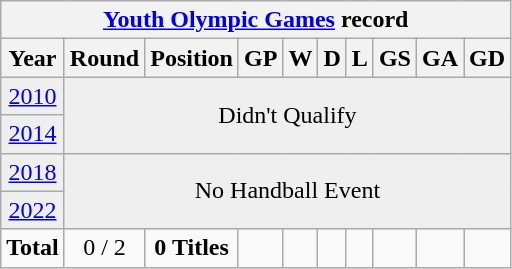<table class="wikitable" style="text-align: center;">
<tr>
<th colspan=10><a href='#'>Youth Olympic Games</a> record</th>
</tr>
<tr>
<th>Year</th>
<th>Round</th>
<th>Position</th>
<th>GP</th>
<th>W</th>
<th>D</th>
<th>L</th>
<th>GS</th>
<th>GA</th>
<th>GD</th>
</tr>
<tr bgcolor="efefef">
<td> <a href='#'>2010</a></td>
<td Colspan=10 rowspan=2>Didn't Qualify</td>
</tr>
<tr bgcolor="efefef">
<td> <a href='#'>2014</a></td>
</tr>
<tr bgcolor="efefef">
<td> <a href='#'>2018</a></td>
<td colspan=10 rowspan=2>No Handball Event</td>
</tr>
<tr bgcolor="efefef">
<td> <a href='#'>2022</a></td>
</tr>
<tr>
<td><strong>Total</strong></td>
<td>0 / 2</td>
<td><strong>0 Titles</strong></td>
<td></td>
<td></td>
<td></td>
<td></td>
<td></td>
<td></td>
<td></td>
</tr>
</table>
